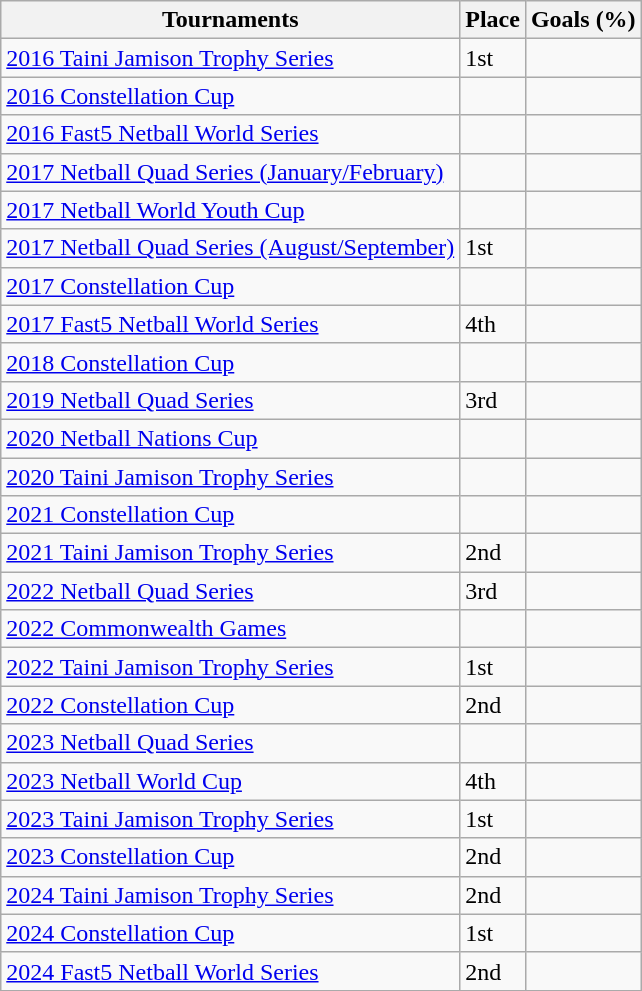<table class="wikitable collapsible">
<tr>
<th>Tournaments</th>
<th>Place</th>
<th>Goals (%)</th>
</tr>
<tr>
<td><a href='#'>2016 Taini Jamison Trophy Series</a></td>
<td>1st</td>
<td></td>
</tr>
<tr>
<td><a href='#'>2016 Constellation Cup</a></td>
<td></td>
<td></td>
</tr>
<tr>
<td><a href='#'>2016 Fast5 Netball World Series</a></td>
<td></td>
<td></td>
</tr>
<tr>
<td><a href='#'>2017 Netball Quad Series (January/February)</a></td>
<td></td>
<td></td>
</tr>
<tr>
<td><a href='#'>2017 Netball World Youth Cup</a></td>
<td></td>
</tr>
<tr>
<td><a href='#'>2017 Netball Quad Series (August/September)</a></td>
<td>1st</td>
<td></td>
</tr>
<tr>
<td><a href='#'>2017 Constellation Cup</a></td>
<td></td>
<td></td>
</tr>
<tr>
<td><a href='#'>2017 Fast5 Netball World Series</a></td>
<td>4th</td>
<td></td>
</tr>
<tr>
<td><a href='#'>2018 Constellation Cup</a></td>
<td></td>
<td></td>
</tr>
<tr>
<td><a href='#'>2019 Netball Quad Series</a></td>
<td>3rd</td>
<td></td>
</tr>
<tr>
<td><a href='#'>2020 Netball Nations Cup</a></td>
<td></td>
<td></td>
</tr>
<tr>
<td><a href='#'>2020 Taini Jamison Trophy Series</a></td>
<td></td>
<td></td>
</tr>
<tr>
<td><a href='#'>2021 Constellation Cup</a></td>
<td></td>
<td></td>
</tr>
<tr>
<td><a href='#'>2021 Taini Jamison Trophy Series</a></td>
<td>2nd</td>
<td></td>
</tr>
<tr>
<td><a href='#'>2022 Netball Quad Series</a></td>
<td>3rd</td>
<td></td>
</tr>
<tr>
<td><a href='#'>2022 Commonwealth Games</a></td>
<td></td>
<td></td>
</tr>
<tr>
<td><a href='#'>2022 Taini Jamison Trophy Series</a></td>
<td>1st</td>
<td></td>
</tr>
<tr>
<td><a href='#'>2022 Constellation Cup</a></td>
<td>2nd</td>
<td></td>
</tr>
<tr>
<td><a href='#'>2023 Netball Quad Series</a></td>
<td></td>
<td></td>
</tr>
<tr>
<td><a href='#'>2023 Netball World Cup</a></td>
<td>4th</td>
<td></td>
</tr>
<tr>
<td><a href='#'>2023 Taini Jamison Trophy Series</a></td>
<td>1st</td>
<td></td>
</tr>
<tr>
<td><a href='#'>2023 Constellation Cup</a></td>
<td>2nd</td>
<td></td>
</tr>
<tr>
<td><a href='#'>2024 Taini Jamison Trophy Series</a></td>
<td>2nd</td>
<td></td>
</tr>
<tr>
<td><a href='#'>2024 Constellation Cup</a></td>
<td>1st</td>
<td></td>
</tr>
<tr>
<td><a href='#'>2024 Fast5 Netball World Series</a></td>
<td>2nd</td>
<td></td>
</tr>
<tr>
</tr>
</table>
